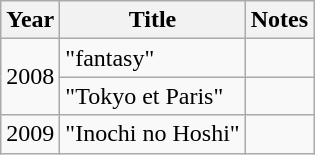<table class="wikitable">
<tr>
<th>Year</th>
<th>Title</th>
<th>Notes</th>
</tr>
<tr>
<td rowspan="2">2008</td>
<td>"fantasy"</td>
<td></td>
</tr>
<tr>
<td>"Tokyo et Paris"</td>
<td></td>
</tr>
<tr>
<td>2009</td>
<td>"Inochi no Hoshi"</td>
<td></td>
</tr>
</table>
